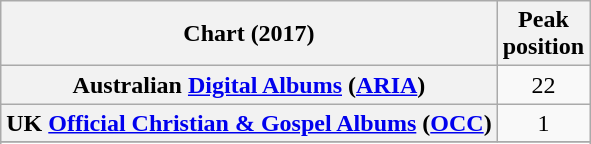<table class="wikitable sortable plainrowheaders" style="text-align:center">
<tr>
<th scope="col">Chart (2017)</th>
<th scope="col">Peak<br> position</th>
</tr>
<tr>
<th scope="row">Australian <a href='#'>Digital Albums</a> (<a href='#'>ARIA</a>)</th>
<td style="text-align:center;">22</td>
</tr>
<tr>
<th scope="row">UK <a href='#'>Official Christian & Gospel Albums</a> (<a href='#'>OCC</a>)</th>
<td style="text-align:center;">1</td>
</tr>
<tr>
</tr>
<tr>
</tr>
</table>
